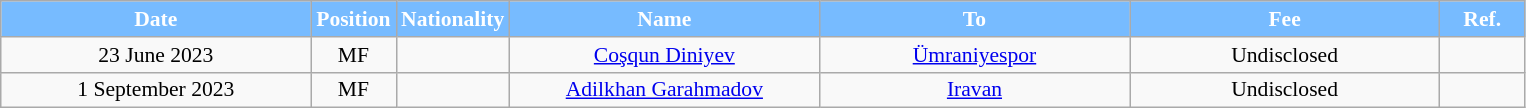<table class="wikitable"  style="text-align:center; font-size:90%; ">
<tr>
<th style="background:#77BBFF; color:#FFFFFF; width:200px;">Date</th>
<th style="background:#77BBFF; color:#FFFFFF; width:50px;">Position</th>
<th style="background:#77BBFF; color:#FFFFFF; width:50px;">Nationality</th>
<th style="background:#77BBFF; color:#FFFFFF; width:200px;">Name</th>
<th style="background:#77BBFF; color:#FFFFFF; width:200px;">To</th>
<th style="background:#77BBFF; color:#FFFFFF; width:200px;">Fee</th>
<th style="background:#77BBFF; color:#FFFFFF; width:50px;">Ref.</th>
</tr>
<tr>
<td>23 June 2023</td>
<td>MF</td>
<td></td>
<td><a href='#'>Coşqun Diniyev</a></td>
<td><a href='#'>Ümraniyespor</a></td>
<td>Undisclosed</td>
<td></td>
</tr>
<tr>
<td>1 September 2023</td>
<td>MF</td>
<td></td>
<td><a href='#'>Adilkhan Garahmadov</a></td>
<td><a href='#'>Iravan</a></td>
<td>Undisclosed</td>
<td></td>
</tr>
</table>
